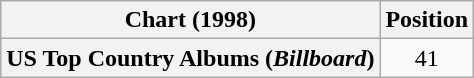<table class="wikitable plainrowheaders" style="text-align:center">
<tr>
<th scope="col">Chart (1998)</th>
<th scope="col">Position</th>
</tr>
<tr>
<th scope="row">US Top Country Albums (<em>Billboard</em>)</th>
<td>41</td>
</tr>
</table>
